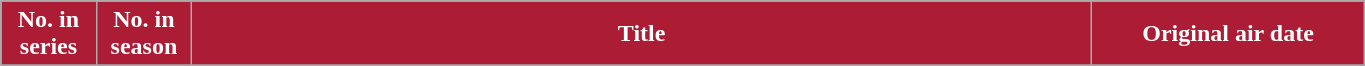<table class="wikitable plainrowheaders" style="width:72%;">
<tr>
<th scope="col" style="background-color: #AC1D35; color: #FFFFFF;" width=7%>No. in<br>series</th>
<th scope="col" style="background-color: #AC1D35; color: #FFFFFF;" width=7%>No. in<br>season</th>
<th scope="col" style="background-color: #AC1D35; color: #FFFFFF;">Title</th>
<th scope="col" style="background-color: #AC1D35; color: #FFFFFF;" width=20%>Original air date</th>
</tr>
<tr>
</tr>
</table>
